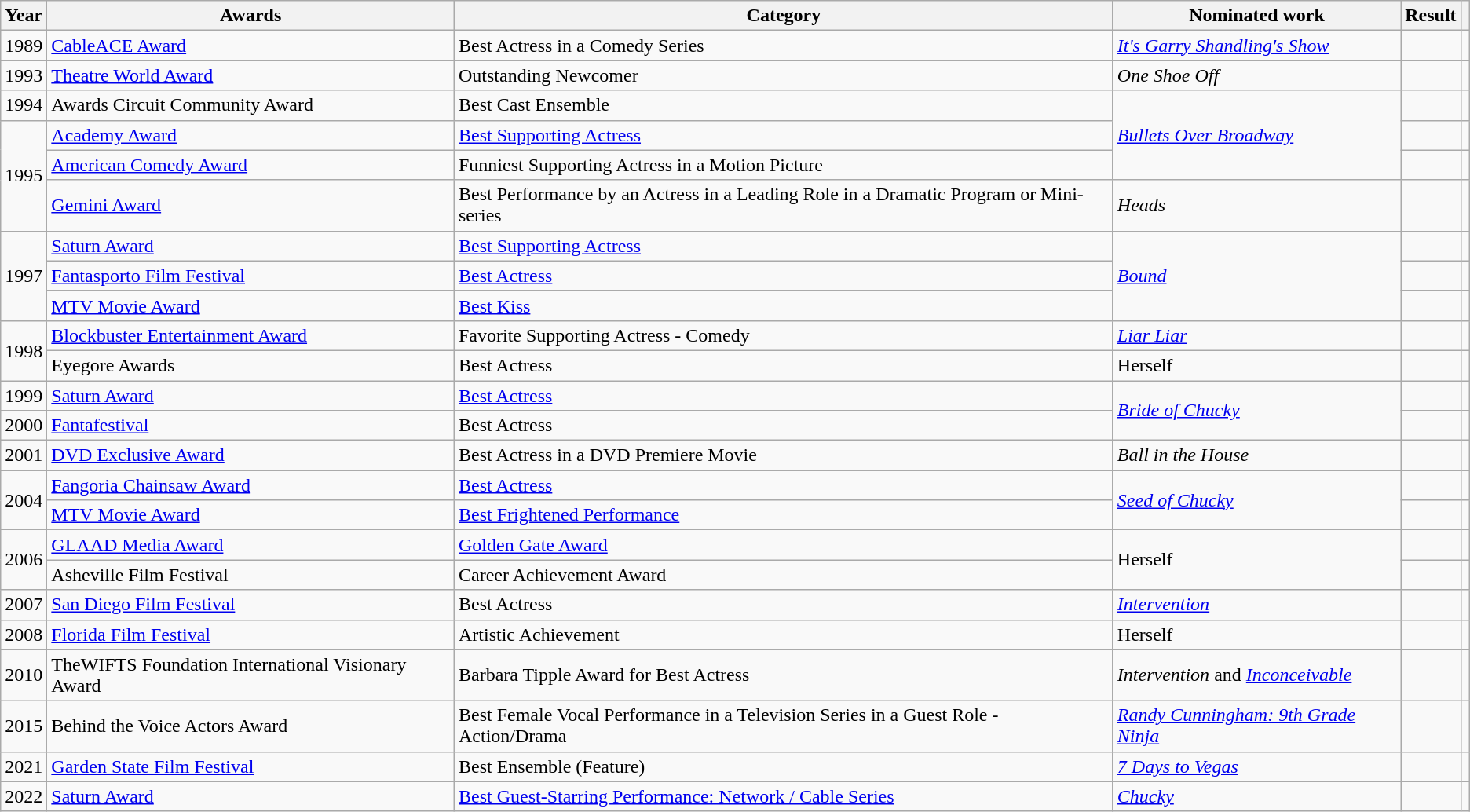<table class="wikitable sortable">
<tr>
<th>Year</th>
<th>Awards</th>
<th>Category</th>
<th>Nominated work</th>
<th>Result</th>
<th class="unsortable"></th>
</tr>
<tr>
<td>1989</td>
<td><a href='#'>CableACE Award</a></td>
<td>Best Actress in a Comedy Series</td>
<td><em><a href='#'>It's Garry Shandling's Show</a></em></td>
<td></td>
<td></td>
</tr>
<tr>
<td>1993</td>
<td><a href='#'>Theatre World Award</a></td>
<td>Outstanding Newcomer</td>
<td><em>One Shoe Off</em></td>
<td></td>
<td style="text-align:center;"></td>
</tr>
<tr>
<td>1994</td>
<td>Awards Circuit Community Award</td>
<td>Best Cast Ensemble </td>
<td rowspan="3"><em><a href='#'>Bullets Over Broadway</a></em></td>
<td></td>
<td></td>
</tr>
<tr>
<td rowspan="3">1995</td>
<td><a href='#'>Academy Award</a></td>
<td><a href='#'>Best Supporting Actress</a></td>
<td></td>
<td style="text-align:center;"></td>
</tr>
<tr>
<td><a href='#'>American Comedy Award</a></td>
<td>Funniest Supporting Actress in a Motion Picture</td>
<td></td>
<td></td>
</tr>
<tr>
<td><a href='#'>Gemini Award</a></td>
<td>Best Performance by an Actress in a Leading Role in a Dramatic Program or Mini-series</td>
<td><em>Heads</em></td>
<td></td>
<td style="text-align:center;"></td>
</tr>
<tr>
<td rowspan="3">1997</td>
<td><a href='#'>Saturn Award</a></td>
<td><a href='#'>Best Supporting Actress</a></td>
<td rowspan="3"><em><a href='#'>Bound</a></em></td>
<td></td>
<td></td>
</tr>
<tr>
<td><a href='#'>Fantasporto Film Festival</a></td>
<td><a href='#'>Best Actress</a></td>
<td></td>
<td></td>
</tr>
<tr>
<td><a href='#'>MTV Movie Award</a></td>
<td><a href='#'>Best Kiss</a> </td>
<td></td>
<td></td>
</tr>
<tr>
<td rowspan="2">1998</td>
<td><a href='#'>Blockbuster Entertainment Award</a></td>
<td>Favorite Supporting Actress - Comedy</td>
<td><em><a href='#'>Liar Liar</a></em></td>
<td></td>
<td></td>
</tr>
<tr>
<td>Eyegore Awards</td>
<td>Best Actress</td>
<td>Herself</td>
<td></td>
<td style="text-align:center;"></td>
</tr>
<tr>
<td>1999</td>
<td><a href='#'>Saturn Award</a></td>
<td><a href='#'>Best Actress</a></td>
<td rowspan="2"><em><a href='#'>Bride of Chucky</a></em></td>
<td></td>
<td></td>
</tr>
<tr>
<td>2000</td>
<td><a href='#'>Fantafestival</a></td>
<td>Best Actress</td>
<td></td>
<td></td>
</tr>
<tr>
<td>2001</td>
<td><a href='#'>DVD Exclusive Award</a></td>
<td>Best Actress in a DVD Premiere Movie</td>
<td><em>Ball in the House</em></td>
<td></td>
<td></td>
</tr>
<tr>
<td rowspan="2">2004</td>
<td><a href='#'>Fangoria Chainsaw Award</a></td>
<td><a href='#'>Best Actress</a></td>
<td rowspan="2"><em><a href='#'>Seed of Chucky</a></em></td>
<td></td>
<td style="text-align:center;"></td>
</tr>
<tr>
<td><a href='#'>MTV Movie Award</a></td>
<td><a href='#'>Best Frightened Performance</a></td>
<td></td>
<td style="text-align:center;"></td>
</tr>
<tr>
<td rowspan="2">2006</td>
<td><a href='#'>GLAAD Media Award</a></td>
<td><a href='#'>Golden Gate Award</a></td>
<td rowspan="2">Herself</td>
<td></td>
<td></td>
</tr>
<tr>
<td>Asheville Film Festival</td>
<td>Career Achievement Award</td>
<td></td>
<td style="text-align:center;"></td>
</tr>
<tr>
<td>2007</td>
<td><a href='#'>San Diego Film Festival</a></td>
<td>Best Actress</td>
<td><em><a href='#'>Intervention</a></em></td>
<td></td>
<td style="text-align:center;"></td>
</tr>
<tr>
<td>2008</td>
<td><a href='#'>Florida Film Festival</a></td>
<td>Artistic Achievement</td>
<td>Herself</td>
<td></td>
<td style="text-align:center;"></td>
</tr>
<tr>
<td>2010</td>
<td>TheWIFTS Foundation International Visionary Award</td>
<td>Barbara Tipple Award for Best Actress</td>
<td><em>Intervention</em> and <em><a href='#'>Inconceivable</a></em></td>
<td></td>
<td></td>
</tr>
<tr>
<td>2015</td>
<td>Behind the Voice Actors Award</td>
<td>Best Female Vocal Performance in a Television Series in a Guest Role - Action/Drama</td>
<td><em><a href='#'>Randy Cunningham: 9th Grade Ninja</a></em></td>
<td></td>
<td></td>
</tr>
<tr>
<td>2021</td>
<td><a href='#'>Garden State Film Festival</a></td>
<td>Best Ensemble (Feature) </td>
<td><em><a href='#'>7 Days to Vegas</a></em></td>
<td></td>
<td></td>
</tr>
<tr>
<td>2022</td>
<td><a href='#'>Saturn Award</a></td>
<td><a href='#'>Best Guest-Starring Performance: Network / Cable Series</a></td>
<td><em><a href='#'>Chucky</a></em></td>
<td></td>
<td style="text-align:center;"></td>
</tr>
</table>
